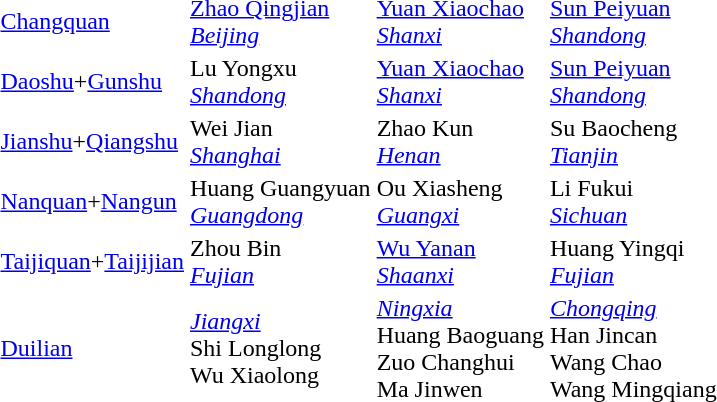<table>
<tr>
<td><a href='#'>Changquan</a></td>
<td><a href='#'>Zhao Qingjian</a><br><em><a href='#'>Beijing</a></em></td>
<td><a href='#'>Yuan Xiaochao</a><br><em><a href='#'>Shanxi</a></em></td>
<td><a href='#'>Sun Peiyuan</a><br><em><a href='#'>Shandong</a></em></td>
</tr>
<tr>
<td><a href='#'>Daoshu</a>+<a href='#'>Gunshu</a></td>
<td>Lu Yongxu<br><em><a href='#'>Shandong</a></em></td>
<td><a href='#'>Yuan Xiaochao</a><br><em><a href='#'>Shanxi</a></em></td>
<td><a href='#'>Sun Peiyuan</a><br><em><a href='#'>Shandong</a></em></td>
</tr>
<tr>
<td><a href='#'>Jianshu</a>+<a href='#'>Qiangshu</a></td>
<td>Wei Jian<br><em><a href='#'>Shanghai</a></em></td>
<td>Zhao Kun<br><em><a href='#'>Henan</a></em></td>
<td>Su Baocheng<br><em><a href='#'>Tianjin</a></em></td>
</tr>
<tr>
<td><a href='#'>Nanquan</a>+<a href='#'>Nangun</a></td>
<td>Huang Guangyuan<br><em><a href='#'>Guangdong</a></em></td>
<td>Ou Xiasheng<br><em><a href='#'>Guangxi</a></em></td>
<td>Li Fukui<br><em><a href='#'>Sichuan</a></em></td>
</tr>
<tr>
<td><a href='#'>Taijiquan</a>+<a href='#'>Taijijian</a></td>
<td>Zhou Bin<br><em><a href='#'>Fujian</a></em></td>
<td><a href='#'>Wu Yanan</a><br><em><a href='#'>Shaanxi</a></em></td>
<td>Huang Yingqi<br><em><a href='#'>Fujian</a></em></td>
</tr>
<tr>
<td><a href='#'>Duilian</a></td>
<td><em><a href='#'>Jiangxi</a></em><br>Shi Longlong<br>Wu Xiaolong</td>
<td><em><a href='#'>Ningxia</a></em><br>Huang Baoguang<br>Zuo Changhui<br> Ma Jinwen</td>
<td><em><a href='#'>Chongqing</a></em><br>Han Jincan<br>Wang Chao<br>Wang Mingqiang</td>
</tr>
</table>
